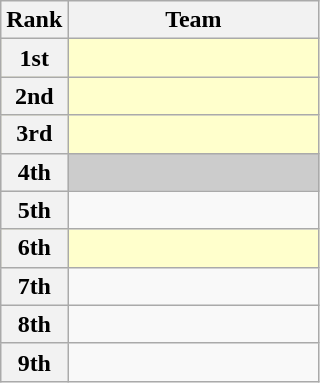<table class="wikitable">
<tr>
<th>Rank</th>
<th width=160>Team</th>
</tr>
<tr bgcolor="#ffffcc">
<th>1st</th>
<td></td>
</tr>
<tr bgcolor="#ffffcc">
<th>2nd</th>
<td></td>
</tr>
<tr bgcolor="#ffffcc">
<th>3rd</th>
<td></td>
</tr>
<tr bgcolor=#cccccc>
<th>4th</th>
<td></td>
</tr>
<tr>
<th>5th</th>
<td></td>
</tr>
<tr bgcolor=#ffffcc>
<th>6th</th>
<td></td>
</tr>
<tr>
<th>7th</th>
<td></td>
</tr>
<tr>
<th>8th</th>
<td></td>
</tr>
<tr>
<th>9th</th>
<td><br></td>
</tr>
</table>
